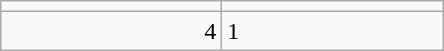<table class="wikitable">
<tr>
<td align="center" width="140"></td>
<td align="center" width="140"></td>
</tr>
<tr>
<td align="right">4</td>
<td>1</td>
</tr>
</table>
